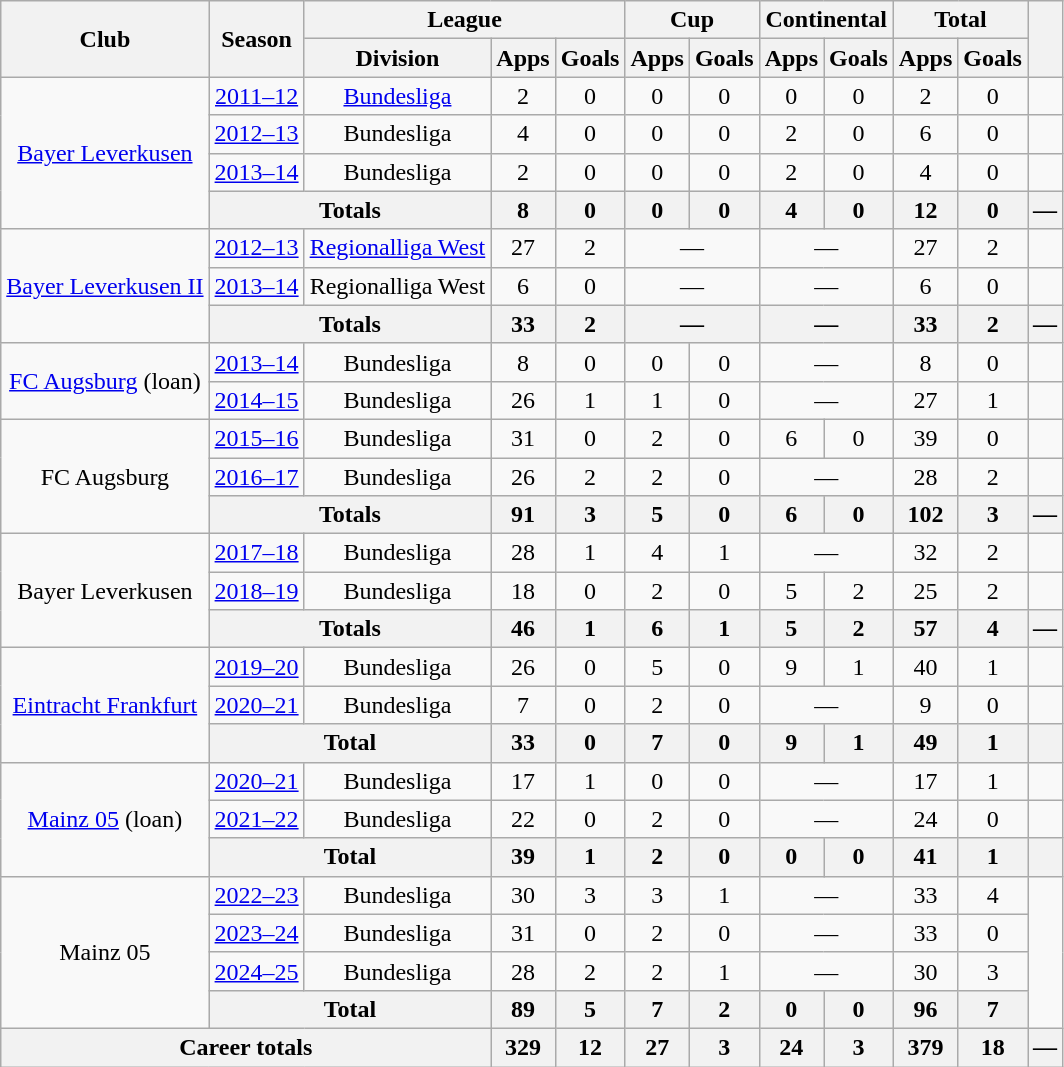<table class="wikitable" Style="text-align: center">
<tr>
<th rowspan="2">Club</th>
<th rowspan="2">Season</th>
<th colspan="3">League</th>
<th colspan="2">Cup</th>
<th colspan="2">Continental</th>
<th colspan="2">Total</th>
<th rowspan="2"></th>
</tr>
<tr>
<th>Division</th>
<th>Apps</th>
<th>Goals</th>
<th>Apps</th>
<th>Goals</th>
<th>Apps</th>
<th>Goals</th>
<th>Apps</th>
<th>Goals</th>
</tr>
<tr>
<td rowspan="4"><a href='#'>Bayer Leverkusen</a></td>
<td><a href='#'>2011–12</a></td>
<td><a href='#'>Bundesliga</a></td>
<td>2</td>
<td>0</td>
<td>0</td>
<td>0</td>
<td>0</td>
<td>0</td>
<td>2</td>
<td>0</td>
<td></td>
</tr>
<tr>
<td><a href='#'>2012–13</a></td>
<td>Bundesliga</td>
<td>4</td>
<td>0</td>
<td>0</td>
<td>0</td>
<td>2</td>
<td>0</td>
<td>6</td>
<td>0</td>
<td></td>
</tr>
<tr>
<td><a href='#'>2013–14</a></td>
<td>Bundesliga</td>
<td>2</td>
<td>0</td>
<td>0</td>
<td>0</td>
<td>2</td>
<td>0</td>
<td>4</td>
<td>0</td>
<td></td>
</tr>
<tr>
<th colspan="2">Totals</th>
<th>8</th>
<th>0</th>
<th>0</th>
<th>0</th>
<th>4</th>
<th>0</th>
<th>12</th>
<th>0</th>
<th>—</th>
</tr>
<tr>
<td rowspan="3"><a href='#'>Bayer Leverkusen II</a></td>
<td><a href='#'>2012–13</a></td>
<td><a href='#'>Regionalliga West</a></td>
<td>27</td>
<td>2</td>
<td colspan="2">—</td>
<td colspan="2">—</td>
<td>27</td>
<td>2</td>
<td></td>
</tr>
<tr>
<td><a href='#'>2013–14</a></td>
<td>Regionalliga West</td>
<td>6</td>
<td>0</td>
<td colspan="2">—</td>
<td colspan="2">—</td>
<td>6</td>
<td>0</td>
<td></td>
</tr>
<tr>
<th colspan="2">Totals</th>
<th>33</th>
<th>2</th>
<th colspan="2">—</th>
<th colspan="2">—</th>
<th>33</th>
<th>2</th>
<th>—</th>
</tr>
<tr>
<td rowspan="2"><a href='#'>FC Augsburg</a> (loan)</td>
<td><a href='#'>2013–14</a></td>
<td>Bundesliga</td>
<td>8</td>
<td>0</td>
<td>0</td>
<td>0</td>
<td colspan="2">—</td>
<td>8</td>
<td>0</td>
<td></td>
</tr>
<tr>
<td><a href='#'>2014–15</a></td>
<td>Bundesliga</td>
<td>26</td>
<td>1</td>
<td>1</td>
<td>0</td>
<td colspan="2">—</td>
<td>27</td>
<td>1</td>
<td></td>
</tr>
<tr>
<td rowspan="3">FC Augsburg</td>
<td><a href='#'>2015–16</a></td>
<td>Bundesliga</td>
<td>31</td>
<td>0</td>
<td>2</td>
<td>0</td>
<td>6</td>
<td>0</td>
<td>39</td>
<td>0</td>
<td></td>
</tr>
<tr>
<td><a href='#'>2016–17</a></td>
<td>Bundesliga</td>
<td>26</td>
<td>2</td>
<td>2</td>
<td>0</td>
<td colspan="2">—</td>
<td>28</td>
<td>2</td>
<td></td>
</tr>
<tr>
<th colspan="2">Totals</th>
<th>91</th>
<th>3</th>
<th>5</th>
<th>0</th>
<th>6</th>
<th>0</th>
<th>102</th>
<th>3</th>
<th>—</th>
</tr>
<tr>
<td rowspan="3">Bayer Leverkusen</td>
<td><a href='#'>2017–18</a></td>
<td>Bundesliga</td>
<td>28</td>
<td>1</td>
<td>4</td>
<td>1</td>
<td colspan="2">—</td>
<td>32</td>
<td>2</td>
<td></td>
</tr>
<tr>
<td><a href='#'>2018–19</a></td>
<td>Bundesliga</td>
<td>18</td>
<td>0</td>
<td>2</td>
<td>0</td>
<td>5</td>
<td>2</td>
<td>25</td>
<td>2</td>
<td></td>
</tr>
<tr>
<th colspan="2">Totals</th>
<th>46</th>
<th>1</th>
<th>6</th>
<th>1</th>
<th>5</th>
<th>2</th>
<th>57</th>
<th>4</th>
<th>—</th>
</tr>
<tr>
<td rowspan="3"><a href='#'>Eintracht Frankfurt</a></td>
<td><a href='#'>2019–20</a></td>
<td>Bundesliga</td>
<td>26</td>
<td>0</td>
<td>5</td>
<td>0</td>
<td>9</td>
<td>1</td>
<td>40</td>
<td>1</td>
<td></td>
</tr>
<tr>
<td><a href='#'>2020–21</a></td>
<td>Bundesliga</td>
<td>7</td>
<td>0</td>
<td>2</td>
<td>0</td>
<td colspan="2">—</td>
<td>9</td>
<td>0</td>
<td></td>
</tr>
<tr>
<th colspan="2">Total</th>
<th>33</th>
<th>0</th>
<th>7</th>
<th>0</th>
<th>9</th>
<th>1</th>
<th>49</th>
<th>1</th>
<th></th>
</tr>
<tr>
<td rowspan="3"><a href='#'>Mainz 05</a> (loan)</td>
<td><a href='#'>2020–21</a></td>
<td>Bundesliga</td>
<td>17</td>
<td>1</td>
<td>0</td>
<td>0</td>
<td colspan="2">—</td>
<td>17</td>
<td>1</td>
<td></td>
</tr>
<tr>
<td><a href='#'>2021–22</a></td>
<td>Bundesliga</td>
<td>22</td>
<td>0</td>
<td>2</td>
<td>0</td>
<td colspan="2">—</td>
<td>24</td>
<td>0</td>
<td></td>
</tr>
<tr>
<th colspan="2">Total</th>
<th>39</th>
<th>1</th>
<th>2</th>
<th>0</th>
<th>0</th>
<th>0</th>
<th>41</th>
<th>1</th>
<th></th>
</tr>
<tr>
<td rowspan="4">Mainz 05</td>
<td><a href='#'>2022–23</a></td>
<td>Bundesliga</td>
<td>30</td>
<td>3</td>
<td>3</td>
<td>1</td>
<td colspan="2">—</td>
<td>33</td>
<td>4</td>
</tr>
<tr>
<td><a href='#'>2023–24</a></td>
<td>Bundesliga</td>
<td>31</td>
<td>0</td>
<td>2</td>
<td>0</td>
<td colspan="2">—</td>
<td>33</td>
<td>0</td>
</tr>
<tr>
<td><a href='#'>2024–25</a></td>
<td>Bundesliga</td>
<td>28</td>
<td>2</td>
<td>2</td>
<td>1</td>
<td colspan="2">—</td>
<td>30</td>
<td>3</td>
</tr>
<tr>
<th colspan="2">Total</th>
<th>89</th>
<th>5</th>
<th>7</th>
<th>2</th>
<th>0</th>
<th>0</th>
<th>96</th>
<th>7</th>
</tr>
<tr>
<th colspan="3">Career totals</th>
<th>329</th>
<th>12</th>
<th>27</th>
<th>3</th>
<th>24</th>
<th>3</th>
<th>379</th>
<th>18</th>
<th>—</th>
</tr>
</table>
